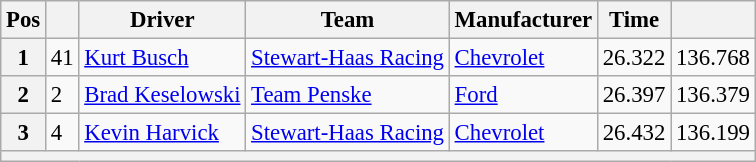<table class="wikitable" style="font-size:95%">
<tr>
<th>Pos</th>
<th></th>
<th>Driver</th>
<th>Team</th>
<th>Manufacturer</th>
<th>Time</th>
<th></th>
</tr>
<tr>
<th>1</th>
<td>41</td>
<td><a href='#'>Kurt Busch</a></td>
<td><a href='#'>Stewart-Haas Racing</a></td>
<td><a href='#'>Chevrolet</a></td>
<td>26.322</td>
<td>136.768</td>
</tr>
<tr>
<th>2</th>
<td>2</td>
<td><a href='#'>Brad Keselowski</a></td>
<td><a href='#'>Team Penske</a></td>
<td><a href='#'>Ford</a></td>
<td>26.397</td>
<td>136.379</td>
</tr>
<tr>
<th>3</th>
<td>4</td>
<td><a href='#'>Kevin Harvick</a></td>
<td><a href='#'>Stewart-Haas Racing</a></td>
<td><a href='#'>Chevrolet</a></td>
<td>26.432</td>
<td>136.199</td>
</tr>
<tr>
<th colspan="7"></th>
</tr>
</table>
